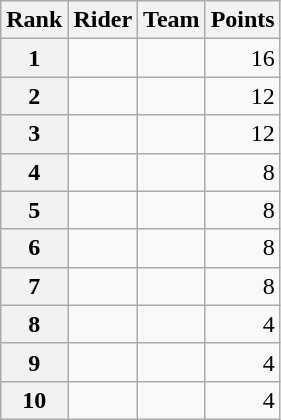<table class="wikitable" margin-bottom:0;">
<tr>
<th scope="col">Rank</th>
<th scope="col">Rider</th>
<th scope="col">Team</th>
<th scope="col">Points</th>
</tr>
<tr>
<th scope="row">1</th>
<td> </td>
<td></td>
<td align="right">16</td>
</tr>
<tr>
<th scope="row">2</th>
<td></td>
<td></td>
<td align="right">12</td>
</tr>
<tr>
<th scope="row">3</th>
<td></td>
<td></td>
<td align="right">12</td>
</tr>
<tr>
<th scope="row">4</th>
<td></td>
<td></td>
<td align="right">8</td>
</tr>
<tr>
<th scope="row">5</th>
<td></td>
<td></td>
<td align="right">8</td>
</tr>
<tr>
<th scope="row">6</th>
<td></td>
<td></td>
<td align="right">8</td>
</tr>
<tr>
<th scope="row">7</th>
<td></td>
<td></td>
<td align="right">8</td>
</tr>
<tr>
<th scope="row">8</th>
<td></td>
<td></td>
<td align="right">4</td>
</tr>
<tr>
<th scope="row">9</th>
<td> </td>
<td></td>
<td align="right">4</td>
</tr>
<tr>
<th scope="row">10</th>
<td></td>
<td></td>
<td align="right">4</td>
</tr>
</table>
